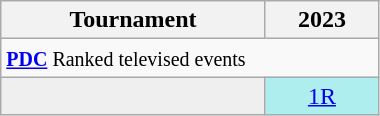<table class="wikitable" style="width:20%; margin:0">
<tr>
<th>Tournament</th>
<th>2023</th>
</tr>
<tr>
<td colspan="2" style="text-align:left"><small><strong><a href='#'>PDC</a> </strong>Ranked televised events</small></td>
</tr>
<tr>
<td style="background:#efefef;"></td>
<td style="text-align:center; background:#afeeee;"><a href='#'>1R</a></td>
</tr>
</table>
